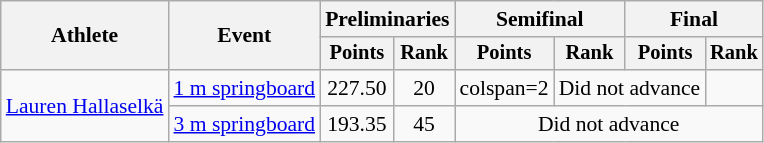<table class="wikitable" style="text-align:center; font-size:90%;">
<tr>
<th rowspan=2>Athlete</th>
<th rowspan=2>Event</th>
<th colspan=2>Preliminaries</th>
<th colspan=2>Semifinal</th>
<th colspan=2>Final</th>
</tr>
<tr style="font-size:95%">
<th>Points</th>
<th>Rank</th>
<th>Points</th>
<th>Rank</th>
<th>Points</th>
<th>Rank</th>
</tr>
<tr>
<td align=left rowspan=2><a href='#'>Lauren Hallaselkä</a></td>
<td align=left><a href='#'>1 m springboard</a></td>
<td>227.50</td>
<td>20</td>
<td>colspan=2 </td>
<td colspan=2>Did not advance</td>
</tr>
<tr>
<td align=left><a href='#'>3 m springboard</a></td>
<td>193.35</td>
<td>45</td>
<td colspan=4>Did not advance</td>
</tr>
</table>
